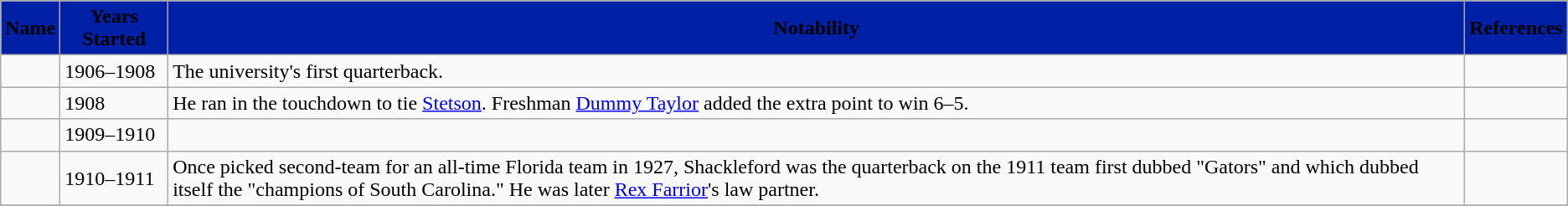<table class="wikitable sortable" style="text-align:left;">
<tr>
<th style="background:#0021A5;"><span>Name</span></th>
<th style="background:#0021A5;"><span>Years Started</span></th>
<th style="background:#0021A5;"><span>Notability</span></th>
<th style="background:#0021A5;"><span>References</span></th>
</tr>
<tr>
<td></td>
<td>1906–1908</td>
<td>The university's first quarterback.</td>
<td></td>
</tr>
<tr>
<td></td>
<td>1908</td>
<td>He ran in the touchdown to tie <a href='#'>Stetson</a>. Freshman <a href='#'>Dummy Taylor</a> added the extra point to win 6–5.</td>
<td></td>
</tr>
<tr>
<td></td>
<td>1909–1910</td>
<td></td>
<td></td>
</tr>
<tr>
<td></td>
<td>1910–1911</td>
<td>Once picked second-team for an all-time Florida team in 1927, Shackleford was the quarterback on the 1911 team first dubbed "Gators" and which dubbed itself the "champions of South Carolina." He was later <a href='#'>Rex Farrior</a>'s law partner.</td>
<td></td>
</tr>
<tr>
</tr>
</table>
